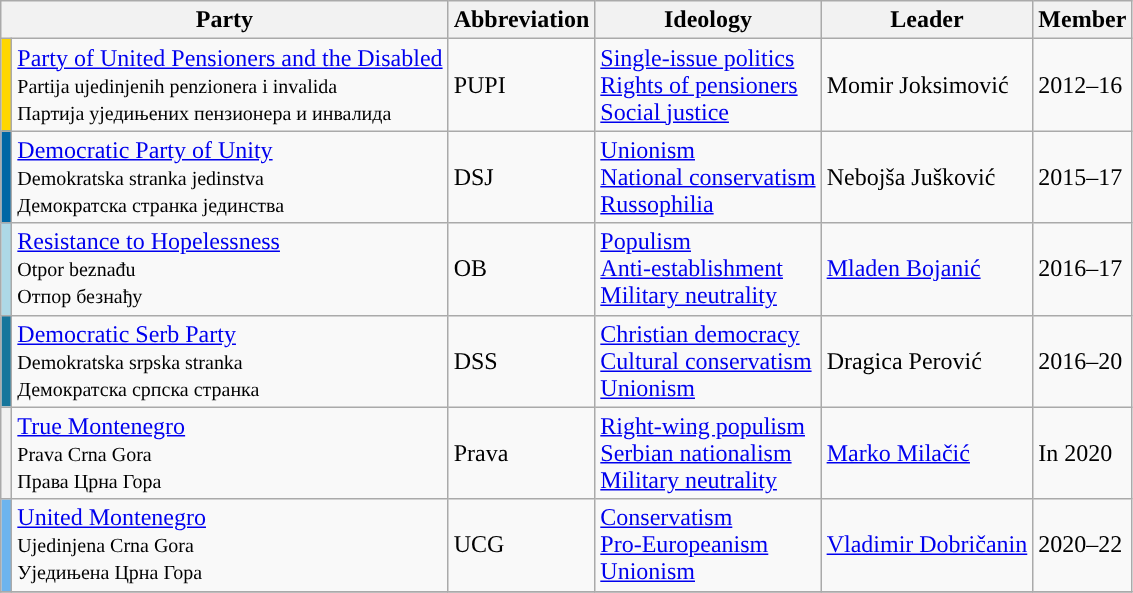<table class="wikitable">
<tr>
<th colspan=2>Party</th>
<th>Abbreviation</th>
<th>Ideology</th>
<th>Leader</th>
<th>Member</th>
</tr>
<tr>
<th style="background-color:#FFD700;"></th>
<td><a href='#'>Party of United Pensioners and the Disabled</a><br><small>Partija ujedinjenih penzionera i invalida<br>Партија уједињених пензионера и инвалида</small></td>
<td>PUPI</td>
<td><a href='#'>Single-issue politics</a><br><a href='#'>Rights of pensioners</a><br><a href='#'>Social justice</a></td>
<td>Momir Joksimović</td>
<td>2012–16</td>
</tr>
<tr>
<th style="background-color:#0067A5;"></th>
<td><a href='#'>Democratic Party of Unity</a><br><small>Demokratska stranka jedinstva<br>Демократска странка јединства</small></td>
<td>DSJ</td>
<td><a href='#'>Unionism</a><br><a href='#'>National conservatism</a><br><a href='#'>Russophilia</a></td>
<td>Nebojša Jušković</td>
<td>2015–17</td>
</tr>
<tr>
<th style="background:lightblue;"></th>
<td><a href='#'>Resistance to Hopelessness</a><br><small>Otpor beznađu<br>Отпор безнађу</small></td>
<td>OB</td>
<td><a href='#'>Populism</a><br><a href='#'>Anti-establishment</a><br><a href='#'>Military neutrality</a></td>
<td><a href='#'>Mladen Bojanić</a></td>
<td>2016–17</td>
</tr>
<tr>
<th style="background:#16769c;"></th>
<td><a href='#'>Democratic Serb Party</a><br><small>Demokratska srpska stranka<br>Демократска српска странка</small></td>
<td>DSS</td>
<td><a href='#'>Christian democracy</a><br><a href='#'>Cultural conservatism</a><br><a href='#'>Unionism</a></td>
<td>Dragica Perović</td>
<td>2016–20</td>
</tr>
<tr>
<th style="background:"></th>
<td><a href='#'>True Montenegro</a><br><small>Prava Crna Gora<br>Права Црна Гора</small></td>
<td>Prava</td>
<td><a href='#'>Right-wing populism</a><br><a href='#'>Serbian nationalism</a><br><a href='#'>Military neutrality</a></td>
<td><a href='#'>Marko Milačić</a></td>
<td>In 2020</td>
</tr>
<tr>
<th style="background:#6CB4EE;"></th>
<td><a href='#'>United Montenegro</a><br><small>Ujedinjena Crna Gora<br>Уједињена Црна Гора</small></td>
<td>UCG</td>
<td><a href='#'>Conservatism</a><br><a href='#'>Pro-Europeanism</a><br><a href='#'>Unionism</a></td>
<td><a href='#'>Vladimir Dobričanin</a></td>
<td>2020–22</td>
</tr>
<tr>
</tr>
</table>
